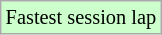<table class="wikitable" style="font-size: 85%;">
<tr style="background:#ccffcc;">
<td>Fastest session lap</td>
</tr>
</table>
